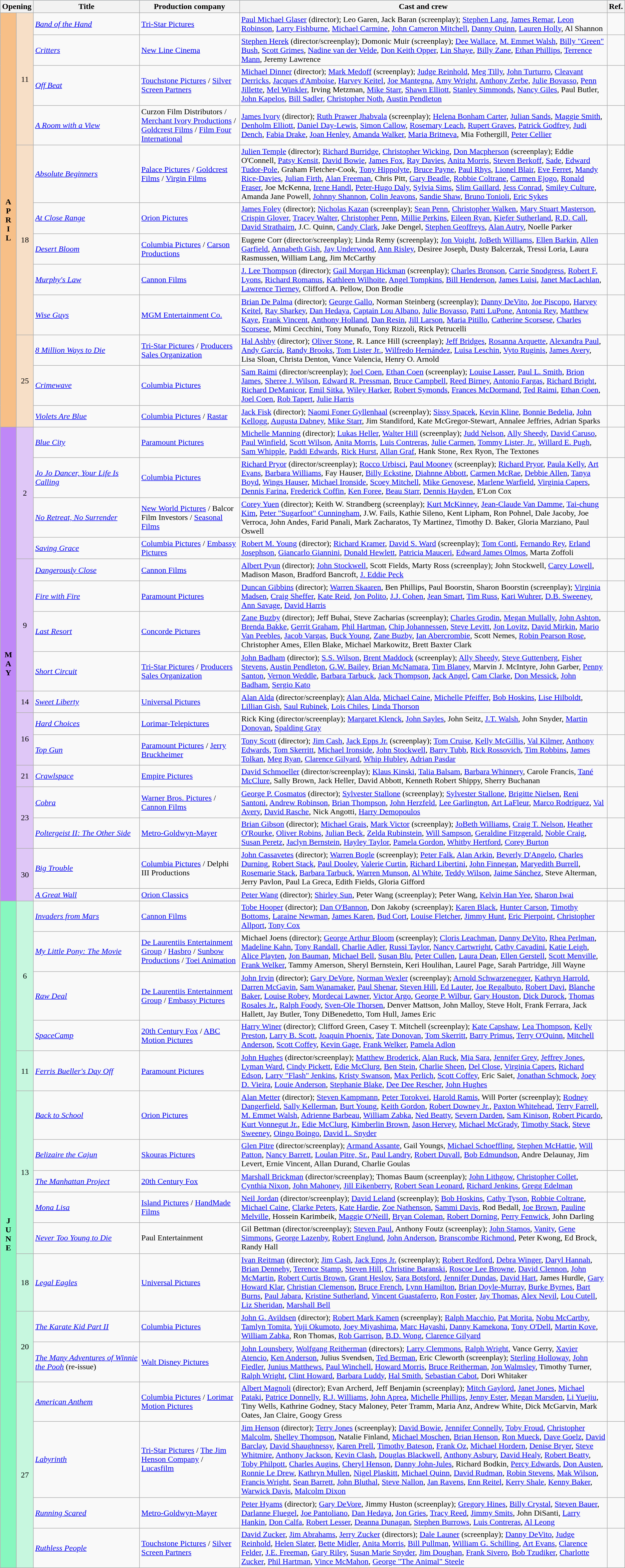<table class="wikitable sortable">
<tr style="background:#b0e0e6; text-align:center;">
<th colspan="2">Opening</th>
<th style="width:17%;">Title</th>
<th style="width:16%;">Production company</th>
<th>Cast and crew</th>
<th class="unsortable">Ref.</th>
</tr>
<tr>
<td rowspan="12" style="text-align:center; background:#f7bf87;"><strong>A<br>P<br>R<br>I<br>L</strong></td>
<td rowspan="4" style="text-align:center; background:#f7dfc7;">11</td>
<td><em><a href='#'>Band of the Hand</a></em></td>
<td><a href='#'>Tri-Star Pictures</a></td>
<td><a href='#'>Paul Michael Glaser</a> (director); Leo Garen, Jack Baran (screenplay); <a href='#'>Stephen Lang</a>, <a href='#'>James Remar</a>, <a href='#'>Leon Robinson</a>, <a href='#'>Larry Fishburne</a>, <a href='#'>Michael Carmine</a>, <a href='#'>John Cameron Mitchell</a>, <a href='#'>Danny Quinn</a>, <a href='#'>Lauren Holly</a>, Al Shannon</td>
<td></td>
</tr>
<tr>
<td><em><a href='#'>Critters</a></em></td>
<td><a href='#'>New Line Cinema</a></td>
<td><a href='#'>Stephen Herek</a> (director/screenplay); Domonic Muir (screenplay); <a href='#'>Dee Wallace</a>, <a href='#'>M. Emmet Walsh</a>, <a href='#'>Billy "Green" Bush</a>, <a href='#'>Scott Grimes</a>, <a href='#'>Nadine van der Velde</a>, <a href='#'>Don Keith Opper</a>, <a href='#'>Lin Shaye</a>, <a href='#'>Billy Zane</a>, <a href='#'>Ethan Phillips</a>, <a href='#'>Terrence Mann</a>, Jeremy Lawrence</td>
<td></td>
</tr>
<tr>
<td><em><a href='#'>Off Beat</a></em></td>
<td><a href='#'>Touchstone Pictures</a> / <a href='#'>Silver Screen Partners</a></td>
<td><a href='#'>Michael Dinner</a> (director); <a href='#'>Mark Medoff</a> (screenplay); <a href='#'>Judge Reinhold</a>, <a href='#'>Meg Tilly</a>, <a href='#'>John Turturro</a>, <a href='#'>Cleavant Derricks</a>, <a href='#'>Jacques d'Amboise</a>, <a href='#'>Harvey Keitel</a>, <a href='#'>Joe Mantegna</a>, <a href='#'>Amy Wright</a>, <a href='#'>Anthony Zerbe</a>, <a href='#'>Julie Bovasso</a>, <a href='#'>Penn Jillette</a>, <a href='#'>Mel Winkler</a>, Irving Metzman, <a href='#'>Mike Starr</a>, <a href='#'>Shawn Elliott</a>, <a href='#'>Stanley Simmonds</a>, <a href='#'>Nancy Giles</a>, Paul Butler, <a href='#'>John Kapelos</a>, <a href='#'>Bill Sadler</a>, <a href='#'>Christopher Noth</a>, <a href='#'>Austin Pendleton</a></td>
<td></td>
</tr>
<tr>
<td><em><a href='#'>A Room with a View</a></em></td>
<td>Curzon Film Distributors / <a href='#'>Merchant Ivory Productions</a> / <a href='#'>Goldcrest Films</a> / <a href='#'>Film Four International</a></td>
<td><a href='#'>James Ivory</a> (director); <a href='#'>Ruth Prawer Jhabvala</a> (screenplay); <a href='#'>Helena Bonham Carter</a>, <a href='#'>Julian Sands</a>, <a href='#'>Maggie Smith</a>, <a href='#'>Denholm Elliott</a>, <a href='#'>Daniel Day-Lewis</a>, <a href='#'>Simon Callow</a>, <a href='#'>Rosemary Leach</a>, <a href='#'>Rupert Graves</a>, <a href='#'>Patrick Godfrey</a>, <a href='#'>Judi Dench</a>, <a href='#'>Fabia Drake</a>, <a href='#'>Joan Henley</a>, <a href='#'>Amanda Walker</a>, <a href='#'>Maria Britneva</a>, Mia Fothergill, <a href='#'>Peter Cellier</a></td>
<td></td>
</tr>
<tr>
<td rowspan="5" style="text-align:center; background:#f7dfc7;">18</td>
<td><em><a href='#'>Absolute Beginners</a></em></td>
<td><a href='#'>Palace Pictures</a> / <a href='#'>Goldcrest Films</a> / <a href='#'>Virgin Films</a></td>
<td><a href='#'>Julien Temple</a> (director); <a href='#'>Richard Burridge</a>, <a href='#'>Christopher Wicking</a>, <a href='#'>Don Macpherson</a> (screenplay); Eddie O'Connell, <a href='#'>Patsy Kensit</a>, <a href='#'>David Bowie</a>, <a href='#'>James Fox</a>, <a href='#'>Ray Davies</a>, <a href='#'>Anita Morris</a>, <a href='#'>Steven Berkoff</a>, <a href='#'>Sade</a>, <a href='#'>Edward Tudor-Pole</a>, Graham Fletcher-Cook, <a href='#'>Tony Hippolyte</a>, <a href='#'>Bruce Payne</a>, <a href='#'>Paul Rhys</a>, <a href='#'>Lionel Blair</a>, <a href='#'>Eve Ferret</a>, <a href='#'>Mandy Rice-Davies</a>, <a href='#'>Julian Firth</a>, <a href='#'>Alan Freeman</a>, Chris Pitt, <a href='#'>Gary Beadle</a>, <a href='#'>Robbie Coltrane</a>, <a href='#'>Carmen Ejogo</a>, <a href='#'>Ronald Fraser</a>, Joe McKenna, <a href='#'>Irene Handl</a>, <a href='#'>Peter-Hugo Daly</a>, <a href='#'>Sylvia Sims</a>, <a href='#'>Slim Gaillard</a>, <a href='#'>Jess Conrad</a>, <a href='#'>Smiley Culture</a>, Amanda Jane Powell, <a href='#'>Johnny Shannon</a>, <a href='#'>Colin Jeavons</a>, <a href='#'>Sandie Shaw</a>, <a href='#'>Bruno Tonioli</a>, <a href='#'>Eric Sykes</a></td>
<td></td>
</tr>
<tr>
<td><em><a href='#'>At Close Range</a></em></td>
<td><a href='#'>Orion Pictures</a></td>
<td><a href='#'>James Foley</a> (director); <a href='#'>Nicholas Kazan</a> (screenplay); <a href='#'>Sean Penn</a>, <a href='#'>Christopher Walken</a>, <a href='#'>Mary Stuart Masterson</a>, <a href='#'>Crispin Glover</a>, <a href='#'>Tracey Walter</a>, <a href='#'>Christopher Penn</a>, <a href='#'>Millie Perkins</a>, <a href='#'>Eileen Ryan</a>, <a href='#'>Kiefer Sutherland</a>, <a href='#'>R.D. Call</a>, <a href='#'>David Strathairn</a>, J.C. Quinn, <a href='#'>Candy Clark</a>, Jake Dengel, <a href='#'>Stephen Geoffreys</a>, <a href='#'>Alan Autry</a>, Noelle Parker</td>
<td></td>
</tr>
<tr>
<td><em><a href='#'>Desert Bloom</a></em></td>
<td><a href='#'>Columbia Pictures</a> / <a href='#'>Carson Productions</a></td>
<td>Eugene Corr (director/screenplay); Linda Remy (screenplay); <a href='#'>Jon Voight</a>, <a href='#'>JoBeth Williams</a>, <a href='#'>Ellen Barkin</a>, <a href='#'>Allen Garfield</a>, <a href='#'>Annabeth Gish</a>, <a href='#'>Jay Underwood</a>, <a href='#'>Ann Risley</a>, Desiree Joseph, Dusty Balcerzak, Tressi Loria, Laura Rasmussen, William Lang, Jim McCarthy</td>
<td></td>
</tr>
<tr>
<td><em><a href='#'>Murphy's Law</a></em></td>
<td><a href='#'>Cannon Films</a></td>
<td><a href='#'>J. Lee Thompson</a> (director); <a href='#'>Gail Morgan Hickman</a> (screenplay); <a href='#'>Charles Bronson</a>, <a href='#'>Carrie Snodgress</a>, <a href='#'>Robert F. Lyons</a>, <a href='#'>Richard Romanus</a>, <a href='#'>Kathleen Wilhoite</a>, <a href='#'>Angel Tompkins</a>, <a href='#'>Bill Henderson</a>, <a href='#'>James Luisi</a>, <a href='#'>Janet MacLachlan</a>, <a href='#'>Lawrence Tierney</a>, Clifford A. Pellow, Don Brodie</td>
<td></td>
</tr>
<tr>
<td><em><a href='#'>Wise Guys</a></em></td>
<td><a href='#'>MGM Entertainment Co.</a></td>
<td><a href='#'>Brian De Palma</a> (director); <a href='#'>George Gallo</a>, Norman Steinberg (screenplay); <a href='#'>Danny DeVito</a>, <a href='#'>Joe Piscopo</a>, <a href='#'>Harvey Keitel</a>, <a href='#'>Ray Sharkey</a>, <a href='#'>Dan Hedaya</a>, <a href='#'>Captain Lou Albano</a>, <a href='#'>Julie Bovasso</a>, <a href='#'>Patti LuPone</a>, <a href='#'>Antonia Rey</a>, <a href='#'>Matthew Kaye</a>, <a href='#'>Frank Vincent</a>, <a href='#'>Anthony Holland</a>, <a href='#'>Dan Resin</a>, <a href='#'>Jill Larson</a>, <a href='#'>Maria Pitillo</a>, <a href='#'>Catherine Scorsese</a>, <a href='#'>Charles Scorsese</a>, Mimi Cecchini, Tony Munafo, Tony Rizzoli, Rick Petrucelli</td>
<td></td>
</tr>
<tr>
<td rowspan="3" style="text-align:center; background:#f7dfc7;">25</td>
<td><em><a href='#'>8 Million Ways to Die</a></em></td>
<td><a href='#'>Tri-Star Pictures</a> / <a href='#'>Producers Sales Organization</a></td>
<td><a href='#'>Hal Ashby</a> (director); <a href='#'>Oliver Stone</a>, R. Lance Hill (screenplay); <a href='#'>Jeff Bridges</a>, <a href='#'>Rosanna Arquette</a>, <a href='#'>Alexandra Paul</a>, <a href='#'>Andy García</a>, <a href='#'>Randy Brooks</a>, <a href='#'>Tom Lister Jr.</a>, <a href='#'>Wilfredo Hernández</a>, <a href='#'>Luisa Leschin</a>, <a href='#'>Vyto Ruginis</a>, <a href='#'>James Avery</a>, Lisa Sloan, Christa Denton, Vance Valencia, Henry O. Arnold</td>
<td></td>
</tr>
<tr>
<td><em><a href='#'>Crimewave</a></em></td>
<td><a href='#'>Columbia Pictures</a></td>
<td><a href='#'>Sam Raimi</a> (director/screenplay); <a href='#'>Joel Coen</a>, <a href='#'>Ethan Coen</a> (screenplay); <a href='#'>Louise Lasser</a>, <a href='#'>Paul L. Smith</a>, <a href='#'>Brion James</a>, <a href='#'>Sheree J. Wilson</a>, <a href='#'>Edward R. Pressman</a>, <a href='#'>Bruce Campbell</a>, <a href='#'>Reed Birney</a>, <a href='#'>Antonio Fargas</a>, <a href='#'>Richard Bright</a>, <a href='#'>Richard DeManicor</a>, <a href='#'>Emil Sitka</a>, <a href='#'>Wiley Harker</a>, <a href='#'>Robert Symonds</a>, <a href='#'>Frances McDormand</a>, <a href='#'>Ted Raimi</a>, <a href='#'>Ethan Coen</a>, <a href='#'>Joel Coen</a>, <a href='#'>Rob Tapert</a>, <a href='#'>Julie Harris</a></td>
<td></td>
</tr>
<tr>
<td><em><a href='#'>Violets Are Blue</a></em></td>
<td><a href='#'>Columbia Pictures</a> / <a href='#'>Rastar</a></td>
<td><a href='#'>Jack Fisk</a> (director); <a href='#'>Naomi Foner Gyllenhaal</a> (screenplay); <a href='#'>Sissy Spacek</a>, <a href='#'>Kevin Kline</a>, <a href='#'>Bonnie Bedelia</a>, <a href='#'>John Kellogg</a>, <a href='#'>Augusta Dabney</a>, <a href='#'>Mike Starr</a>, Jim Standiford, Kate McGregor-Stewart, Annalee Jeffries, Adrian Sparks</td>
<td></td>
</tr>
<tr>
<th rowspan="16" style="text-align:center; background:#bf87f7; textcolor:#000;"><strong>M<br>A<br>Y</strong></th>
<td rowspan="4" style="text-align:center; background:#dfc7f7; textcolor:#000;">2</td>
<td><em><a href='#'>Blue City</a></em></td>
<td><a href='#'>Paramount Pictures</a></td>
<td><a href='#'>Michelle Manning</a> (director); <a href='#'>Lukas Heller</a>, <a href='#'>Walter Hill</a> (screenplay); <a href='#'>Judd Nelson</a>, <a href='#'>Ally Sheedy</a>, <a href='#'>David Caruso</a>, <a href='#'>Paul Winfield</a>, <a href='#'>Scott Wilson</a>, <a href='#'>Anita Morris</a>, <a href='#'>Luis Contreras</a>, <a href='#'>Julie Carmen</a>, <a href='#'>Tommy Lister, Jr.</a>, <a href='#'>Willard E. Pugh</a>, <a href='#'>Sam Whipple</a>, <a href='#'>Paddi Edwards</a>, <a href='#'>Rick Hurst</a>, <a href='#'>Allan Graf</a>, Hank Stone, Rex Ryon, The Textones</td>
<td></td>
</tr>
<tr>
<td><em><a href='#'>Jo Jo Dancer, Your Life Is Calling</a></em></td>
<td><a href='#'>Columbia Pictures</a></td>
<td><a href='#'>Richard Pryor</a> (director/screenplay); <a href='#'>Rocco Urbisci</a>, <a href='#'>Paul Mooney</a> (screenplay); <a href='#'>Richard Pryor</a>, <a href='#'>Paula Kelly</a>, <a href='#'>Art Evans</a>, <a href='#'>Barbara Williams</a>, Fay Hauser, <a href='#'>Billy Eckstine</a>, <a href='#'>Diahnne Abbott</a>, <a href='#'>Carmen McRae</a>, <a href='#'>Debbie Allen</a>, <a href='#'>Tanya Boyd</a>, <a href='#'>Wings Hauser</a>, <a href='#'>Michael Ironside</a>, <a href='#'>Scoey Mitchell</a>, <a href='#'>Mike Genovese</a>, <a href='#'>Marlene Warfield</a>, <a href='#'>Virginia Capers</a>, <a href='#'>Dennis Farina</a>, <a href='#'>Frederick Coffin</a>, <a href='#'>Ken Foree</a>, <a href='#'>Beau Starr</a>, <a href='#'>Dennis Hayden</a>, E'Lon Cox</td>
<td></td>
</tr>
<tr>
<td><em><a href='#'>No Retreat, No Surrender</a></em></td>
<td><a href='#'>New World Pictures</a> / Balcor Film Investors / <a href='#'>Seasonal Films</a></td>
<td><a href='#'>Corey Yuen</a> (director); Keith W. Strandberg (screenplay); <a href='#'>Kurt McKinney</a>, <a href='#'>Jean-Claude Van Damme</a>, <a href='#'>Tai-chung Kim</a>, <a href='#'>Peter "Sugarfoot" Cunningham</a>, J.W. Fails, Kathie Sileno, Kent Lipham, Ron Pohnel, Dale Jacoby, Joe Verroca, John Andes, Farid Panali, Mark Zacharatos, Ty Martinez, Timothy D. Baker, Gloria Marziano, Paul Oswell</td>
<td></td>
</tr>
<tr>
<td><em><a href='#'>Saving Grace</a></em></td>
<td><a href='#'>Columbia Pictures</a> / <a href='#'>Embassy Pictures</a></td>
<td><a href='#'>Robert M. Young</a> (director); <a href='#'>Richard Kramer</a>, <a href='#'>David S. Ward</a> (screenplay); <a href='#'>Tom Conti</a>, <a href='#'>Fernando Rey</a>, <a href='#'>Erland Josephson</a>, <a href='#'>Giancarlo Giannini</a>, <a href='#'>Donald Hewlett</a>, <a href='#'>Patricia Mauceri</a>, <a href='#'>Edward James Olmos</a>, Marta Zoffoli</td>
<td></td>
</tr>
<tr>
<td rowspan="4" style="text-align:center; background:#dfc7f7;">9</td>
<td><em><a href='#'>Dangerously Close</a></em></td>
<td><a href='#'>Cannon Films</a></td>
<td><a href='#'>Albert Pyun</a> (director); <a href='#'>John Stockwell</a>, Scott Fields, Marty Ross (screenplay); John Stockwell, <a href='#'>Carey Lowell</a>, Madison Mason, Bradford Bancroft, <a href='#'>J. Eddie Peck</a></td>
<td></td>
</tr>
<tr>
<td><em><a href='#'>Fire with Fire</a></em></td>
<td><a href='#'>Paramount Pictures</a></td>
<td><a href='#'>Duncan Gibbins</a> (director); <a href='#'>Warren Skaaren</a>, Ben Phillips, Paul Boorstin, Sharon Boorstin (screenplay); <a href='#'>Virginia Madsen</a>, <a href='#'>Craig Sheffer</a>, <a href='#'>Kate Reid</a>, <a href='#'>Jon Polito</a>, <a href='#'>J.J. Cohen</a>, <a href='#'>Jean Smart</a>, <a href='#'>Tim Russ</a>, <a href='#'>Kari Wuhrer</a>, <a href='#'>D.B. Sweeney</a>, <a href='#'>Ann Savage</a>, <a href='#'>David Harris</a></td>
<td></td>
</tr>
<tr>
<td><em><a href='#'>Last Resort</a></em></td>
<td><a href='#'>Concorde Pictures</a></td>
<td><a href='#'>Zane Buzby</a> (director); Jeff Buhai, Steve Zacharias (screenplay); <a href='#'>Charles Grodin</a>, <a href='#'>Megan Mullally</a>, <a href='#'>John Ashton</a>, <a href='#'>Brenda Bakke</a>, <a href='#'>Gerrit Graham</a>, <a href='#'>Phil Hartman</a>, <a href='#'>Chip Johannessen</a>, <a href='#'>Steve Levitt</a>, <a href='#'>Jon Lovitz</a>, <a href='#'>David Mirkin</a>, <a href='#'>Mario Van Peebles</a>, <a href='#'>Jacob Vargas</a>, <a href='#'>Buck Young</a>, <a href='#'>Zane Buzby</a>, <a href='#'>Ian Abercrombie</a>, Scott Nemes, <a href='#'>Robin Pearson Rose</a>, Christopher Ames, Ellen Blake, Michael Markowitz, Brett Baxter Clark</td>
<td></td>
</tr>
<tr>
<td><em><a href='#'>Short Circuit</a></em></td>
<td><a href='#'>Tri-Star Pictures</a> / <a href='#'>Producers Sales Organization</a></td>
<td><a href='#'>John Badham</a> (director); <a href='#'>S.S. Wilson</a>, <a href='#'>Brent Maddock</a> (screenplay); <a href='#'>Ally Sheedy</a>, <a href='#'>Steve Guttenberg</a>, <a href='#'>Fisher Stevens</a>, <a href='#'>Austin Pendleton</a>, <a href='#'>G.W. Bailey</a>, <a href='#'>Brian McNamara</a>, <a href='#'>Tim Blaney</a>, Marvin J. McIntyre, John Garber, <a href='#'>Penny Santon</a>, <a href='#'>Vernon Weddle</a>, <a href='#'>Barbara Tarbuck</a>, <a href='#'>Jack Thompson</a>, <a href='#'>Jack Angel</a>, <a href='#'>Cam Clarke</a>, <a href='#'>Don Messick</a>, <a href='#'>John Badham</a>, <a href='#'>Sergio Kato</a></td>
<td></td>
</tr>
<tr>
<td style="text-align:center; background:#dfc7f7;">14</td>
<td><em><a href='#'>Sweet Liberty</a></em></td>
<td><a href='#'>Universal Pictures</a></td>
<td><a href='#'>Alan Alda</a> (director/screenplay); <a href='#'>Alan Alda</a>, <a href='#'>Michael Caine</a>, <a href='#'>Michelle Pfeiffer</a>, <a href='#'>Bob Hoskins</a>, <a href='#'>Lise Hilboldt</a>, <a href='#'>Lillian Gish</a>, <a href='#'>Saul Rubinek</a>, <a href='#'>Lois Chiles</a>, <a href='#'>Linda Thorson</a></td>
<td></td>
</tr>
<tr>
<td rowspan="2" style="text-align:center; background:#dfc7f7;">16</td>
<td><em><a href='#'>Hard Choices</a></em></td>
<td><a href='#'>Lorimar-Telepictures</a></td>
<td>Rick King (director/screenplay); <a href='#'>Margaret Klenck</a>, <a href='#'>John Sayles</a>, John Seitz, <a href='#'>J.T. Walsh</a>, John Snyder, <a href='#'>Martin Donovan</a>, <a href='#'>Spalding Gray</a></td>
<td></td>
</tr>
<tr>
<td><em><a href='#'>Top Gun</a></em></td>
<td><a href='#'>Paramount Pictures</a> / <a href='#'>Jerry Bruckheimer</a></td>
<td><a href='#'>Tony Scott</a> (director); <a href='#'>Jim Cash</a>, <a href='#'>Jack Epps Jr.</a> (screenplay); <a href='#'>Tom Cruise</a>, <a href='#'>Kelly McGillis</a>, <a href='#'>Val Kilmer</a>, <a href='#'>Anthony Edwards</a>, <a href='#'>Tom Skerritt</a>, <a href='#'>Michael Ironside</a>, <a href='#'>John Stockwell</a>, <a href='#'>Barry Tubb</a>, <a href='#'>Rick Rossovich</a>, <a href='#'>Tim Robbins</a>, <a href='#'>James Tolkan</a>, <a href='#'>Meg Ryan</a>, <a href='#'>Clarence Gilyard</a>, <a href='#'>Whip Hubley</a>, <a href='#'>Adrian Pasdar</a></td>
<td></td>
</tr>
<tr>
<td style="text-align:center; background:#dfc7f7;">21</td>
<td><em><a href='#'>Crawlspace</a></em></td>
<td><a href='#'>Empire Pictures</a></td>
<td><a href='#'>David Schmoeller</a> (director/screenplay); <a href='#'>Klaus Kinski</a>, <a href='#'>Talia Balsam</a>, <a href='#'>Barbara Whinnery</a>, Carole Francis, <a href='#'>Tané McClure</a>, Sally Brown, Jack Heller, David Abbott, Kenneth Robert Shippy, Sherry Buchanan</td>
<td></td>
</tr>
<tr>
<td rowspan="2" style="text-align:center; background:#dfc7f7;">23</td>
<td><em><a href='#'>Cobra</a></em></td>
<td><a href='#'>Warner Bros. Pictures</a> / <a href='#'>Cannon Films</a></td>
<td><a href='#'>George P. Cosmatos</a> (director); <a href='#'>Sylvester Stallone</a> (screenplay); <a href='#'>Sylvester Stallone</a>, <a href='#'>Brigitte Nielsen</a>, <a href='#'>Reni Santoni</a>, <a href='#'>Andrew Robinson</a>, <a href='#'>Brian Thompson</a>, <a href='#'>John Herzfeld</a>, <a href='#'>Lee Garlington</a>, <a href='#'>Art LaFleur</a>, <a href='#'>Marco Rodríguez</a>, <a href='#'>Val Avery</a>, <a href='#'>David Rasche</a>, Nick Angotti, <a href='#'>Harry Demopoulos</a></td>
<td></td>
</tr>
<tr>
<td><em><a href='#'>Poltergeist II: The Other Side</a></em></td>
<td><a href='#'>Metro-Goldwyn-Mayer</a></td>
<td><a href='#'>Brian Gibson</a> (director); <a href='#'>Michael Grais</a>, <a href='#'>Mark Victor</a> (screenplay); <a href='#'>JoBeth Williams</a>, <a href='#'>Craig T. Nelson</a>, <a href='#'>Heather O'Rourke</a>, <a href='#'>Oliver Robins</a>, <a href='#'>Julian Beck</a>, <a href='#'>Zelda Rubinstein</a>, <a href='#'>Will Sampson</a>, <a href='#'>Geraldine Fitzgerald</a>, <a href='#'>Noble Craig</a>, <a href='#'>Susan Peretz</a>, <a href='#'>Jaclyn Bernstein</a>, <a href='#'>Hayley Taylor</a>, <a href='#'>Pamela Gordon</a>, <a href='#'>Whitby Hertford</a>, <a href='#'>Corey Burton</a></td>
<td></td>
</tr>
<tr>
<td rowspan="2" style="text-align:center; background:#dfc7f7;">30</td>
<td><em><a href='#'>Big Trouble</a></em></td>
<td><a href='#'>Columbia Pictures</a> / Delphi III Productions</td>
<td><a href='#'>John Cassavetes</a> (director); <a href='#'>Warren Bogle</a> (screenplay); <a href='#'>Peter Falk</a>, <a href='#'>Alan Arkin</a>, <a href='#'>Beverly D'Angelo</a>, <a href='#'>Charles Durning</a>, <a href='#'>Robert Stack</a>, <a href='#'>Paul Dooley</a>, <a href='#'>Valerie Curtin</a>, <a href='#'>Richard Libertini</a>, <a href='#'>John Finnegan</a>, <a href='#'>Maryedith Burrell</a>, <a href='#'>Rosemarie Stack</a>, <a href='#'>Barbara Tarbuck</a>, <a href='#'>Warren Munson</a>, <a href='#'>Al White</a>, <a href='#'>Teddy Wilson</a>, <a href='#'>Jaime Sánchez</a>, Steve Alterman, Jerry Pavlon, Paul La Greca, Edith Fields, Gloria Gifford</td>
<td></td>
</tr>
<tr>
<td><em><a href='#'>A Great Wall</a></em></td>
<td><a href='#'>Orion Classics</a></td>
<td><a href='#'>Peter Wang</a> (director); <a href='#'>Shirley Sun</a>, Peter Wang (screenplay); Peter Wang, <a href='#'>Kelvin Han Yee</a>, <a href='#'>Sharon Iwai</a></td>
<td></td>
</tr>
<tr>
<th rowspan="17" style="text-align:center; background:#87f7bf; textcolor:#000;"><strong>J<br>U<br>N<br>E</strong></th>
<td rowspan="4" style="text-align:center; background:#c7f7df;">6</td>
<td><em><a href='#'>Invaders from Mars</a></em></td>
<td><a href='#'>Cannon Films</a></td>
<td><a href='#'>Tobe Hooper</a> (director); <a href='#'>Dan O'Bannon</a>, Don Jakoby (screenplay); <a href='#'>Karen Black</a>, <a href='#'>Hunter Carson</a>, <a href='#'>Timothy Bottoms</a>, <a href='#'>Laraine Newman</a>, <a href='#'>James Karen</a>, <a href='#'>Bud Cort</a>, <a href='#'>Louise Fletcher</a>, <a href='#'>Jimmy Hunt</a>, <a href='#'>Eric Pierpoint</a>, <a href='#'>Christopher Allport</a>, <a href='#'>Tony Cox</a></td>
<td></td>
</tr>
<tr>
<td><em><a href='#'>My Little Pony: The Movie</a></em></td>
<td><a href='#'>De Laurentiis Entertainment Group</a> / <a href='#'>Hasbro</a> / <a href='#'>Sunbow Productions</a> / <a href='#'>Toei Animation</a></td>
<td>Michael Joens (director); <a href='#'>George Arthur Bloom</a> (screenplay); <a href='#'>Cloris Leachman</a>, <a href='#'>Danny DeVito</a>, <a href='#'>Rhea Perlman</a>, <a href='#'>Madeline Kahn</a>, <a href='#'>Tony Randall</a>, <a href='#'>Charlie Adler</a>, <a href='#'>Russi Taylor</a>, <a href='#'>Nancy Cartwright</a>, <a href='#'>Cathy Cavadini</a>, <a href='#'>Katie Leigh</a>, <a href='#'>Alice Playten</a>, <a href='#'>Jon Bauman</a>, <a href='#'>Michael Bell</a>, <a href='#'>Susan Blu</a>, <a href='#'>Peter Cullen</a>, <a href='#'>Laura Dean</a>, <a href='#'>Ellen Gerstell</a>, <a href='#'>Scott Menville</a>, <a href='#'>Frank Welker</a>, Tammy Amerson, Sheryl Bernstein, Keri Houlihan, Laurel Page, Sarah Partridge, Jill Wayne</td>
<td></td>
</tr>
<tr>
<td><em><a href='#'>Raw Deal</a></em></td>
<td><a href='#'>De Laurentiis Entertainment Group</a> / <a href='#'>Embassy Pictures</a></td>
<td><a href='#'>John Irvin</a> (director); <a href='#'>Gary DeVore</a>, <a href='#'>Norman Wexler</a> (screenplay); <a href='#'>Arnold Schwarzenegger</a>, <a href='#'>Kathryn Harrold</a>, <a href='#'>Darren McGavin</a>, <a href='#'>Sam Wanamaker</a>, <a href='#'>Paul Shenar</a>, <a href='#'>Steven Hill</a>, <a href='#'>Ed Lauter</a>, <a href='#'>Joe Regalbuto</a>, <a href='#'>Robert Davi</a>, <a href='#'>Blanche Baker</a>, <a href='#'>Louise Robey</a>, <a href='#'>Mordecai Lawner</a>, <a href='#'>Victor Argo</a>, <a href='#'>George P. Wilbur</a>, <a href='#'>Gary Houston</a>, <a href='#'>Dick Durock</a>, <a href='#'>Thomas Rosales Jr.</a>, <a href='#'>Ralph Foody</a>, <a href='#'>Sven-Ole Thorsen</a>, Denver Mattson, John Malloy, Steve Holt, Frank Ferrara, Jack Hallett, Jay Butler, Tony DiBenedetto, Tom Hull, James Eric</td>
<td></td>
</tr>
<tr>
<td><em><a href='#'>SpaceCamp</a></em></td>
<td><a href='#'>20th Century Fox</a> / <a href='#'>ABC Motion Pictures</a></td>
<td><a href='#'>Harry Winer</a> (director); Clifford Green, Casey T. Mitchell (screenplay); <a href='#'>Kate Capshaw</a>, <a href='#'>Lea Thompson</a>, <a href='#'>Kelly Preston</a>, <a href='#'>Larry B. Scott</a>, <a href='#'>Joaquin Phoenix</a>, <a href='#'>Tate Donovan</a>, <a href='#'>Tom Skerritt</a>, <a href='#'>Barry Primus</a>, <a href='#'>Terry O'Quinn</a>, <a href='#'>Mitchell Anderson</a>, <a href='#'>Scott Coffey</a>, <a href='#'>Kevin Gage</a>, <a href='#'>Frank Welker</a>, <a href='#'>Pamela Adlon</a></td>
<td></td>
</tr>
<tr>
<td style="text-align:center; background:#c7f7df; textcolor:#000;">11</td>
<td><em><a href='#'>Ferris Bueller's Day Off</a></em></td>
<td><a href='#'>Paramount Pictures</a></td>
<td><a href='#'>John Hughes</a> (director/screenplay); <a href='#'>Matthew Broderick</a>, <a href='#'>Alan Ruck</a>, <a href='#'>Mia Sara</a>, <a href='#'>Jennifer Grey</a>, <a href='#'>Jeffrey Jones</a>, <a href='#'>Lyman Ward</a>, <a href='#'>Cindy Pickett</a>, <a href='#'>Edie McClurg</a>, <a href='#'>Ben Stein</a>, <a href='#'>Charlie Sheen</a>, <a href='#'>Del Close</a>, <a href='#'>Virginia Capers</a>, <a href='#'>Richard Edson</a>, <a href='#'>Larry "Flash" Jenkins</a>, <a href='#'>Kristy Swanson</a>, <a href='#'>Max Perlich</a>, <a href='#'>Scott Coffey</a>, Eric Saiet, <a href='#'>Jonathan Schmock</a>, <a href='#'>Joey D. Vieira</a>, <a href='#'>Louie Anderson</a>, <a href='#'>Stephanie Blake</a>, <a href='#'>Dee Dee Rescher</a>, <a href='#'>John Hughes</a></td>
<td></td>
</tr>
<tr>
<td rowspan="5" style="text-align:center; background:#c7f7df; textcolor:#000;">13</td>
<td><em><a href='#'>Back to School</a></em></td>
<td><a href='#'>Orion Pictures</a></td>
<td><a href='#'>Alan Metter</a> (director); <a href='#'>Steven Kampmann</a>, <a href='#'>Peter Torokvei</a>, <a href='#'>Harold Ramis</a>, Will Porter (screenplay); <a href='#'>Rodney Dangerfield</a>, <a href='#'>Sally Kellerman</a>, <a href='#'>Burt Young</a>, <a href='#'>Keith Gordon</a>, <a href='#'>Robert Downey Jr.</a>, <a href='#'>Paxton Whitehead</a>, <a href='#'>Terry Farrell</a>, <a href='#'>M. Emmet Walsh</a>, <a href='#'>Adrienne Barbeau</a>, <a href='#'>William Zabka</a>, <a href='#'>Ned Beatty</a>, <a href='#'>Severn Darden</a>, <a href='#'>Sam Kinison</a>, <a href='#'>Robert Picardo</a>, <a href='#'>Kurt Vonnegut Jr.</a>, <a href='#'>Edie McClurg</a>, <a href='#'>Kimberlin Brown</a>, <a href='#'>Jason Hervey</a>, <a href='#'>Michael McGrady</a>, <a href='#'>Timothy Stack</a>, <a href='#'>Steve Sweeney</a>, <a href='#'>Oingo Boingo</a>, <a href='#'>David L. Snyder</a></td>
<td></td>
</tr>
<tr>
<td><em><a href='#'>Belizaire the Cajun</a></em></td>
<td><a href='#'>Skouras Pictures</a></td>
<td><a href='#'>Glen Pitre</a> (director/screenplay); <a href='#'>Armand Assante</a>, Gail Youngs, <a href='#'>Michael Schoeffling</a>, <a href='#'>Stephen McHattie</a>, <a href='#'>Will Patton</a>, <a href='#'>Nancy Barrett</a>, <a href='#'>Loulan Pitre, Sr.</a>, <a href='#'>Paul Landry</a>, <a href='#'>Robert Duvall</a>, <a href='#'>Bob Edmundson</a>, Andre Delaunay, Jim Levert, Ernie Vincent, Allan Durand, Charlie Goulas</td>
<td></td>
</tr>
<tr>
<td><em><a href='#'>The Manhattan Project</a></em></td>
<td><a href='#'>20th Century Fox</a></td>
<td><a href='#'>Marshall Brickman</a> (director/screenplay); Thomas Baum (screenplay); <a href='#'>John Lithgow</a>, <a href='#'>Christopher Collet</a>, <a href='#'>Cynthia Nixon</a>, <a href='#'>John Mahoney</a>, <a href='#'>Jill Eikenberry</a>, <a href='#'>Robert Sean Leonard</a>, <a href='#'>Richard Jenkins</a>, <a href='#'>Gregg Edelman</a></td>
<td></td>
</tr>
<tr>
<td><em><a href='#'>Mona Lisa</a></em></td>
<td><a href='#'>Island Pictures</a> / <a href='#'>HandMade Films</a></td>
<td><a href='#'>Neil Jordan</a> (director/screenplay); <a href='#'>David Leland</a> (screenplay); <a href='#'>Bob Hoskins</a>, <a href='#'>Cathy Tyson</a>, <a href='#'>Robbie Coltrane</a>, <a href='#'>Michael Caine</a>, <a href='#'>Clarke Peters</a>, <a href='#'>Kate Hardie</a>, <a href='#'>Zoe Nathenson</a>, <a href='#'>Sammi Davis</a>, Rod Bedall, <a href='#'>Joe Brown</a>, <a href='#'>Pauline Melville</a>, Hossein Karimbeik, <a href='#'>Maggie O'Neill</a>, <a href='#'>Bryan Coleman</a>, <a href='#'>Robert Dorning</a>, <a href='#'>Perry Fenwick</a>, John Darling</td>
<td></td>
</tr>
<tr>
<td><em><a href='#'>Never Too Young to Die</a></em></td>
<td>Paul Entertainment</td>
<td>Gil Bettman (director/screenplay); <a href='#'>Steven Paul</a>, Anthony Foutz (screenplay); <a href='#'>John Stamos</a>, <a href='#'>Vanity</a>, <a href='#'>Gene Simmons</a>, <a href='#'>George Lazenby</a>, <a href='#'>Robert Englund</a>, <a href='#'>John Anderson</a>, <a href='#'>Branscombe Richmond</a>, Peter Kwong, Ed Brock, Randy Hall</td>
<td></td>
</tr>
<tr>
<td style="text-align:center; background:#c7f7df;">18</td>
<td><em><a href='#'>Legal Eagles</a></em></td>
<td><a href='#'>Universal Pictures</a></td>
<td><a href='#'>Ivan Reitman</a> (director); <a href='#'>Jim Cash</a>, <a href='#'>Jack Epps Jr.</a> (screenplay); <a href='#'>Robert Redford</a>, <a href='#'>Debra Winger</a>, <a href='#'>Daryl Hannah</a>, <a href='#'>Brian Dennehy</a>, <a href='#'>Terence Stamp</a>, <a href='#'>Steven Hill</a>, <a href='#'>Christine Baranski</a>, <a href='#'>Roscoe Lee Browne</a>, <a href='#'>David Clennon</a>, <a href='#'>John McMartin</a>, <a href='#'>Robert Curtis Brown</a>, <a href='#'>Grant Heslov</a>, <a href='#'>Sara Botsford</a>, <a href='#'>Jennifer Dundas</a>, <a href='#'>David Hart</a>, James Hurdle, <a href='#'>Gary Howard Klar</a>, <a href='#'>Christian Clemenson</a>, <a href='#'>Bruce French</a>, <a href='#'>Lynn Hamilton</a>, <a href='#'>Brian Doyle-Murray</a>, <a href='#'>Burke Byrnes</a>, <a href='#'>Bart Burns</a>, <a href='#'>Paul Jabara</a>, <a href='#'>Kristine Sutherland</a>, <a href='#'>Vincent Guastaferro</a>, <a href='#'>Ron Foster</a>, <a href='#'>Jay Thomas</a>, <a href='#'>Alex Nevil</a>, <a href='#'>Lou Cutell</a>, <a href='#'>Liz Sheridan</a>, <a href='#'>Marshall Bell</a></td>
<td></td>
</tr>
<tr>
<td rowspan="2" style="text-align:center; background:#c7f7df;">20</td>
<td><em><a href='#'>The Karate Kid Part II</a></em></td>
<td><a href='#'>Columbia Pictures</a></td>
<td><a href='#'>John G. Avildsen</a> (director); <a href='#'>Robert Mark Kamen</a> (screenplay); <a href='#'>Ralph Macchio</a>, <a href='#'>Pat Morita</a>, <a href='#'>Nobu McCarthy</a>, <a href='#'>Tamlyn Tomita</a>, <a href='#'>Yuji Okumoto</a>, <a href='#'>Joey Miyashima</a>, <a href='#'>Marc Hayashi</a>, <a href='#'>Danny Kamekona</a>, <a href='#'>Tony O'Dell</a>, <a href='#'>Martin Kove</a>, <a href='#'>William Zabka</a>, Ron Thomas, <a href='#'>Rob Garrison</a>, <a href='#'>B.D. Wong</a>, <a href='#'>Clarence Gilyard</a></td>
<td></td>
</tr>
<tr>
<td><em><a href='#'>The Many Adventures of Winnie the Pooh</a></em> (re-issue)</td>
<td><a href='#'>Walt Disney Pictures</a></td>
<td><a href='#'>John Lounsbery</a>, <a href='#'>Wolfgang Reitherman</a> (directors); <a href='#'>Larry Clemmons</a>, <a href='#'>Ralph Wright</a>, Vance Gerry, <a href='#'>Xavier Atencio</a>, <a href='#'>Ken Anderson</a>, Julius Svendsen, <a href='#'>Ted Berman</a>, Eric Cleworth (screenplay); <a href='#'>Sterling Holloway</a>, <a href='#'>John Fiedler</a>, <a href='#'>Junius Matthews</a>, <a href='#'>Paul Winchell</a>, <a href='#'>Howard Morris</a>, <a href='#'>Bruce Reitherman</a>, <a href='#'>Jon Walmsley</a>, Timothy Turner, <a href='#'>Ralph Wright</a>, <a href='#'>Clint Howard</a>, <a href='#'>Barbara Luddy</a>, <a href='#'>Hal Smith</a>, <a href='#'>Sebastian Cabot</a>, Dori Whitaker</td>
<td></td>
</tr>
<tr>
<td rowspan="4" style="text-align:center; background:#c7f7df; textcolor:#000;">27</td>
<td><em><a href='#'>American Anthem</a></em></td>
<td><a href='#'>Columbia Pictures</a> / <a href='#'>Lorimar Motion Pictures</a></td>
<td><a href='#'>Albert Magnoli</a> (director); Evan Archerd, Jeff Benjamin (screenplay); <a href='#'>Mitch Gaylord</a>, <a href='#'>Janet Jones</a>, <a href='#'>Michael Pataki</a>, <a href='#'>Patrice Donnelly</a>, <a href='#'>R.J. Williams</a>, <a href='#'>John Aprea</a>, <a href='#'>Michelle Phillips</a>, <a href='#'>Jenny Ester</a>, <a href='#'>Megan Marsden</a>, <a href='#'>Li Yuejiu</a>, Tiny Wells, Kathrine Godney, Stacy Maloney, Peter Tramm, Maria Anz, Andrew White, Dick McGarvin, Mark Oates, Jan Claire, Googy Gress</td>
<td></td>
</tr>
<tr>
<td><em><a href='#'>Labyrinth</a></em></td>
<td><a href='#'>Tri-Star Pictures</a> / <a href='#'>The Jim Henson Company</a> / <a href='#'>Lucasfilm</a></td>
<td><a href='#'>Jim Henson</a> (director); <a href='#'>Terry Jones</a> (screenplay); <a href='#'>David Bowie</a>, <a href='#'>Jennifer Connelly</a>, <a href='#'>Toby Froud</a>, <a href='#'>Christopher Malcolm</a>, <a href='#'>Shelley Thompson</a>, Natalie Finland, <a href='#'>Michael Moschen</a>, <a href='#'>Brian Henson</a>, <a href='#'>Ron Mueck</a>, <a href='#'>Dave Goelz</a>, <a href='#'>David Barclay</a>, <a href='#'>David Shaughnessy</a>, <a href='#'>Karen Prell</a>, <a href='#'>Timothy Bateson</a>, <a href='#'>Frank Oz</a>, <a href='#'>Michael Hordern</a>, <a href='#'>Denise Bryer</a>, <a href='#'>Steve Whitmire</a>, <a href='#'>Anthony Jackson</a>, <a href='#'>Kevin Clash</a>, <a href='#'>Douglas Blackwell</a>, <a href='#'>Anthony Asbury</a>, <a href='#'>David Healy</a>, <a href='#'>Robert Beatty</a>, <a href='#'>Toby Philpott</a>, <a href='#'>Charles Augins</a>, <a href='#'>Cheryl Henson</a>, <a href='#'>Danny John-Jules</a>, Richard Bodkin, <a href='#'>Percy Edwards</a>, <a href='#'>Don Austen</a>, <a href='#'>Ronnie Le Drew</a>, <a href='#'>Kathryn Mullen</a>, <a href='#'>Nigel Plaskitt</a>, <a href='#'>Michael Quinn</a>, <a href='#'>David Rudman</a>, <a href='#'>Robin Stevens</a>, <a href='#'>Mak Wilson</a>, <a href='#'>Francis Wright</a>, <a href='#'>Sean Barrett</a>, <a href='#'>John Bluthal</a>, <a href='#'>Steve Nallon</a>, <a href='#'>Jan Ravens</a>, <a href='#'>Enn Reitel</a>, <a href='#'>Kerry Shale</a>, <a href='#'>Kenny Baker</a>, <a href='#'>Warwick Davis</a>, <a href='#'>Malcolm Dixon</a></td>
<td></td>
</tr>
<tr>
<td><em><a href='#'>Running Scared</a></em></td>
<td><a href='#'>Metro-Goldwyn-Mayer</a></td>
<td><a href='#'>Peter Hyams</a> (director); <a href='#'>Gary DeVore</a>, Jimmy Huston (screenplay); <a href='#'>Gregory Hines</a>, <a href='#'>Billy Crystal</a>, <a href='#'>Steven Bauer</a>, <a href='#'>Darlanne Fluegel</a>, <a href='#'>Joe Pantoliano</a>, <a href='#'>Dan Hedaya</a>, <a href='#'>Jon Gries</a>, <a href='#'>Tracy Reed</a>, <a href='#'>Jimmy Smits</a>, John DiSanti, <a href='#'>Larry Hankin</a>, <a href='#'>Don Calfa</a>, <a href='#'>Robert Lesser</a>, <a href='#'>Deanna Dunagan</a>, <a href='#'>Stephen Burrows</a>, <a href='#'>Luis Contreras</a>, <a href='#'>Al Leong</a></td>
<td></td>
</tr>
<tr>
<td><em><a href='#'>Ruthless People</a></em></td>
<td><a href='#'>Touchstone Pictures</a> / <a href='#'>Silver Screen Partners</a></td>
<td><a href='#'>David Zucker</a>, <a href='#'>Jim Abrahams</a>, <a href='#'>Jerry Zucker</a> (directors); <a href='#'>Dale Launer</a> (screenplay); <a href='#'>Danny DeVito</a>, <a href='#'>Judge Reinhold</a>, <a href='#'>Helen Slater</a>, <a href='#'>Bette Midler</a>, <a href='#'>Anita Morris</a>, <a href='#'>Bill Pullman</a>, <a href='#'>William G. Schilling</a>, <a href='#'>Art Evans</a>, <a href='#'>Clarence Felder</a>, <a href='#'>J.E. Freeman</a>, <a href='#'>Gary Riley</a>, <a href='#'>Susan Marie Snyder</a>, <a href='#'>Jim Doughan</a>, <a href='#'>Frank Sivero</a>, <a href='#'>Bob Tzudiker</a>, <a href='#'>Charlotte Zucker</a>, <a href='#'>Phil Hartman</a>, <a href='#'>Vince McMahon</a>, <a href='#'>George "The Animal" Steele</a></td>
<td></td>
</tr>
</table>
